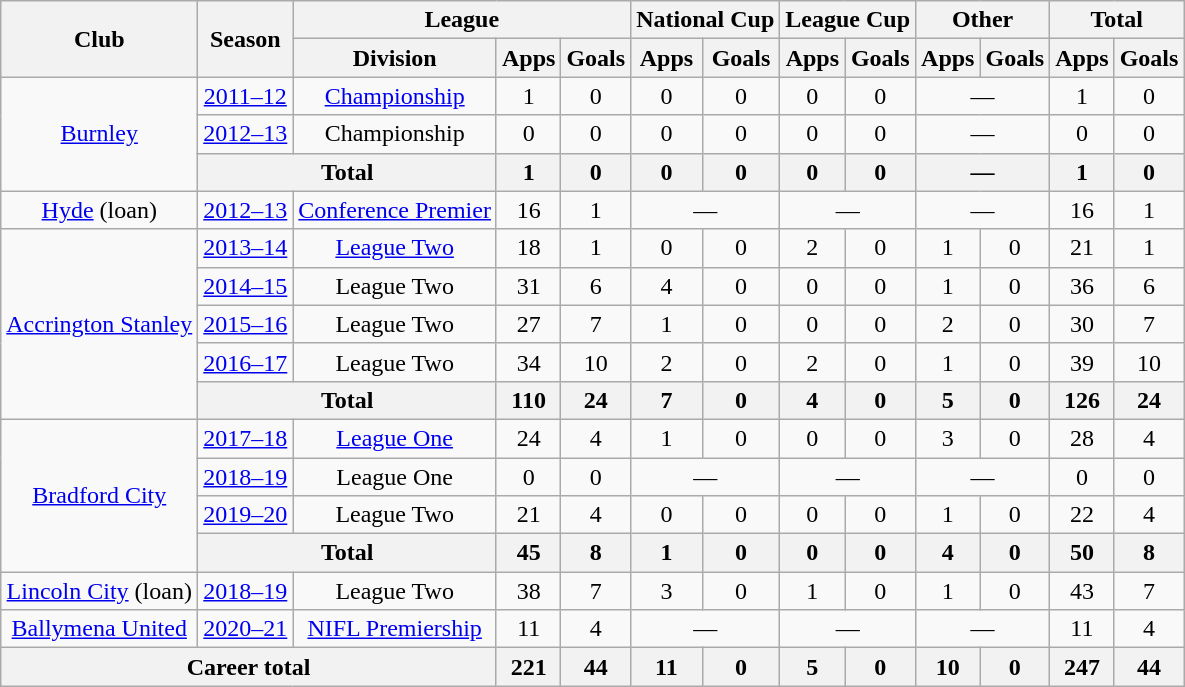<table class="wikitable" style="text-align: center;">
<tr>
<th rowspan="2">Club</th>
<th rowspan="2">Season</th>
<th colspan="3">League</th>
<th colspan="2">National Cup</th>
<th colspan="2">League Cup</th>
<th colspan="2">Other</th>
<th colspan="2">Total</th>
</tr>
<tr>
<th>Division</th>
<th>Apps</th>
<th>Goals</th>
<th>Apps</th>
<th>Goals</th>
<th>Apps</th>
<th>Goals</th>
<th>Apps</th>
<th>Goals</th>
<th>Apps</th>
<th>Goals</th>
</tr>
<tr>
<td rowspan="3"><a href='#'>Burnley</a></td>
<td><a href='#'>2011–12</a></td>
<td><a href='#'>Championship</a></td>
<td>1</td>
<td>0</td>
<td>0</td>
<td>0</td>
<td>0</td>
<td>0</td>
<td colspan="2">—</td>
<td>1</td>
<td>0</td>
</tr>
<tr>
<td><a href='#'>2012–13</a></td>
<td>Championship</td>
<td>0</td>
<td>0</td>
<td>0</td>
<td>0</td>
<td>0</td>
<td>0</td>
<td colspan="2">—</td>
<td>0</td>
<td>0</td>
</tr>
<tr>
<th colspan="2">Total</th>
<th>1</th>
<th>0</th>
<th>0</th>
<th>0</th>
<th>0</th>
<th>0</th>
<th colspan="2">—</th>
<th>1</th>
<th>0</th>
</tr>
<tr>
<td><a href='#'>Hyde</a> (loan)</td>
<td><a href='#'>2012–13</a></td>
<td><a href='#'>Conference Premier</a></td>
<td>16</td>
<td>1</td>
<td colspan="2">—</td>
<td colspan="2">—</td>
<td colspan="2">—</td>
<td>16</td>
<td>1</td>
</tr>
<tr>
<td rowspan="5" valign="center"><a href='#'>Accrington Stanley</a></td>
<td><a href='#'>2013–14</a></td>
<td><a href='#'>League Two</a></td>
<td>18</td>
<td>1</td>
<td>0</td>
<td>0</td>
<td>2</td>
<td>0</td>
<td>1</td>
<td>0</td>
<td>21</td>
<td>1</td>
</tr>
<tr>
<td><a href='#'>2014–15</a></td>
<td>League Two</td>
<td>31</td>
<td>6</td>
<td>4</td>
<td>0</td>
<td>0</td>
<td>0</td>
<td>1</td>
<td>0</td>
<td>36</td>
<td>6</td>
</tr>
<tr>
<td><a href='#'>2015–16</a></td>
<td>League Two</td>
<td>27</td>
<td>7</td>
<td>1</td>
<td>0</td>
<td>0</td>
<td>0</td>
<td>2</td>
<td>0</td>
<td>30</td>
<td>7</td>
</tr>
<tr>
<td><a href='#'>2016–17</a></td>
<td>League Two</td>
<td>34</td>
<td>10</td>
<td>2</td>
<td>0</td>
<td>2</td>
<td>0</td>
<td>1</td>
<td>0</td>
<td>39</td>
<td>10</td>
</tr>
<tr>
<th colspan="2">Total</th>
<th>110</th>
<th>24</th>
<th>7</th>
<th>0</th>
<th>4</th>
<th>0</th>
<th>5</th>
<th>0</th>
<th>126</th>
<th>24</th>
</tr>
<tr>
<td rowspan="4" valign="center"><a href='#'>Bradford City</a></td>
<td><a href='#'>2017–18</a></td>
<td><a href='#'>League One</a></td>
<td>24</td>
<td>4</td>
<td>1</td>
<td>0</td>
<td>0</td>
<td>0</td>
<td>3</td>
<td>0</td>
<td>28</td>
<td>4</td>
</tr>
<tr>
<td><a href='#'>2018–19</a></td>
<td>League One</td>
<td>0</td>
<td>0</td>
<td colspan="2">—</td>
<td colspan="2">—</td>
<td colspan="2">—</td>
<td>0</td>
<td>0</td>
</tr>
<tr>
<td><a href='#'>2019–20</a></td>
<td>League Two</td>
<td>21</td>
<td>4</td>
<td>0</td>
<td>0</td>
<td>0</td>
<td>0</td>
<td>1</td>
<td>0</td>
<td>22</td>
<td>4</td>
</tr>
<tr>
<th colspan="2">Total</th>
<th>45</th>
<th>8</th>
<th>1</th>
<th>0</th>
<th>0</th>
<th>0</th>
<th>4</th>
<th>0</th>
<th>50</th>
<th>8</th>
</tr>
<tr>
<td><a href='#'>Lincoln City</a> (loan)</td>
<td><a href='#'>2018–19</a></td>
<td>League Two</td>
<td>38</td>
<td>7</td>
<td>3</td>
<td>0</td>
<td>1</td>
<td>0</td>
<td>1</td>
<td>0</td>
<td>43</td>
<td>7</td>
</tr>
<tr>
<td><a href='#'>Ballymena United</a></td>
<td><a href='#'>2020–21</a></td>
<td><a href='#'>NIFL Premiership</a></td>
<td>11</td>
<td>4</td>
<td colspan="2">—</td>
<td colspan="2">—</td>
<td colspan="2">—</td>
<td>11</td>
<td>4</td>
</tr>
<tr>
<th colspan="3">Career total</th>
<th>221</th>
<th>44</th>
<th>11</th>
<th>0</th>
<th>5</th>
<th>0</th>
<th>10</th>
<th>0</th>
<th>247</th>
<th>44</th>
</tr>
</table>
